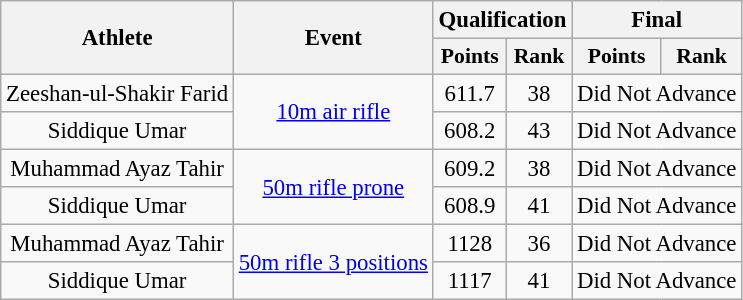<table class=wikitable style="text-align:center; font-size:95%">
<tr>
<th rowspan=2>Athlete</th>
<th rowspan=2>Event</th>
<th colspan=2>Qualification</th>
<th colspan=2>Final</th>
</tr>
<tr style="font-size:95%">
<th>Points</th>
<th>Rank</th>
<th>Points</th>
<th>Rank</th>
</tr>
<tr>
<td>Zeeshan-ul-Shakir Farid</td>
<td rowspan=2><a href='#'>10m air rifle</a></td>
<td>611.7</td>
<td>38</td>
<td style="text-align:center;" colspan=2>Did Not Advance</td>
</tr>
<tr>
<td>Siddique Umar</td>
<td>608.2</td>
<td>43</td>
<td style="text-align:center;" colspan=2>Did Not Advance</td>
</tr>
<tr>
<td>Muhammad Ayaz Tahir</td>
<td rowspan=2><a href='#'>50m rifle prone</a></td>
<td>609.2</td>
<td>38</td>
<td style="text-align:center;" colspan=2>Did Not Advance</td>
</tr>
<tr>
<td>Siddique Umar</td>
<td>608.9</td>
<td>41</td>
<td style="text-align:center;" colspan=2>Did Not Advance</td>
</tr>
<tr>
<td>Muhammad Ayaz Tahir</td>
<td rowspan=2><a href='#'>50m rifle 3 positions</a></td>
<td>1128</td>
<td>36</td>
<td style="text-align:center;" colspan=2>Did Not Advance</td>
</tr>
<tr>
<td>Siddique Umar</td>
<td>1117</td>
<td>41</td>
<td style="text-align:center;" colspan=2>Did Not Advance</td>
</tr>
</table>
